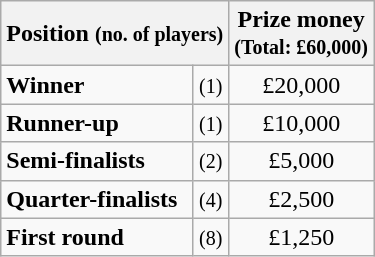<table class="wikitable">
<tr>
<th colspan=2>Position <small>(no. of players)</small></th>
<th>Prize money<br><small>(Total: £60,000)</small></th>
</tr>
<tr>
<td><strong>Winner</strong></td>
<td align=center><small>(1)</small></td>
<td align=center>£20,000</td>
</tr>
<tr>
<td><strong>Runner-up</strong></td>
<td align=center><small>(1)</small></td>
<td align=center>£10,000</td>
</tr>
<tr>
<td><strong>Semi-finalists</strong></td>
<td align=center><small>(2)</small></td>
<td align=center>£5,000</td>
</tr>
<tr>
<td><strong>Quarter-finalists</strong></td>
<td align=center><small>(4)</small></td>
<td align=center>£2,500</td>
</tr>
<tr>
<td><strong>First round</strong></td>
<td align=center><small>(8)</small></td>
<td align=center>£1,250</td>
</tr>
</table>
